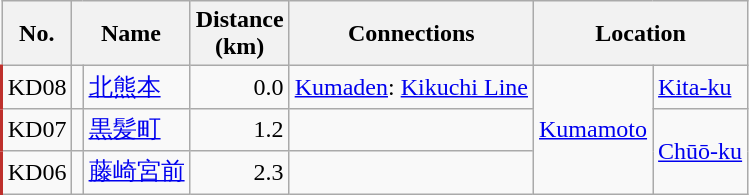<table class="wikitable" rules="all">
<tr>
<th>No.</th>
<th colspan="2">Name</th>
<th style="width:3em;">Distance (km)</th>
<th>Connections</th>
<th colspan="2">Location</th>
</tr>
<tr>
<td style="border-left:2px solid #be302c;">KD08</td>
<td></td>
<td><a href='#'>北熊本</a></td>
<td style="text-align:right;">0.0</td>
<td><a href='#'>Kumaden</a>: <a href='#'>Kikuchi Line</a></td>
<td rowspan="3" style="text-align:center; width:1.5em;"><a href='#'>Kumamoto</a></td>
<td><a href='#'>Kita-ku</a></td>
</tr>
<tr>
<td style="border-left:2px solid #be302c;">KD07</td>
<td></td>
<td><a href='#'>黒髪町</a></td>
<td style="text-align:right;">1.2</td>
<td> </td>
<td rowspan="2"><a href='#'>Chūō-ku</a></td>
</tr>
<tr>
<td style="border-left:2px solid #be302c;">KD06</td>
<td></td>
<td><a href='#'>藤崎宮前</a></td>
<td style="text-align:right;">2.3</td>
<td> </td>
</tr>
</table>
